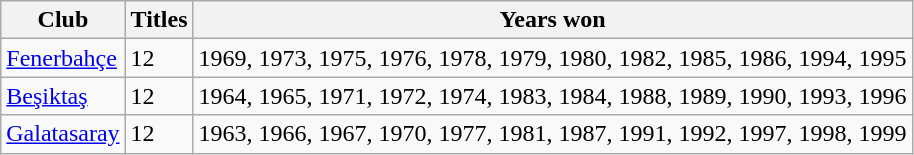<table class="wikitable">
<tr>
<th>Club</th>
<th>Titles</th>
<th>Years won</th>
</tr>
<tr>
<td><a href='#'>Fenerbahçe</a></td>
<td>12</td>
<td>1969, 1973, 1975, 1976, 1978, 1979, 1980, 1982, 1985, 1986, 1994, 1995</td>
</tr>
<tr>
<td><a href='#'>Beşiktaş</a></td>
<td>12</td>
<td>1964, 1965, 1971, 1972, 1974, 1983, 1984, 1988, 1989, 1990, 1993, 1996</td>
</tr>
<tr>
<td><a href='#'>Galatasaray</a></td>
<td>12</td>
<td>1963, 1966, 1967, 1970, 1977, 1981, 1987, 1991, 1992, 1997, 1998, 1999</td>
</tr>
</table>
